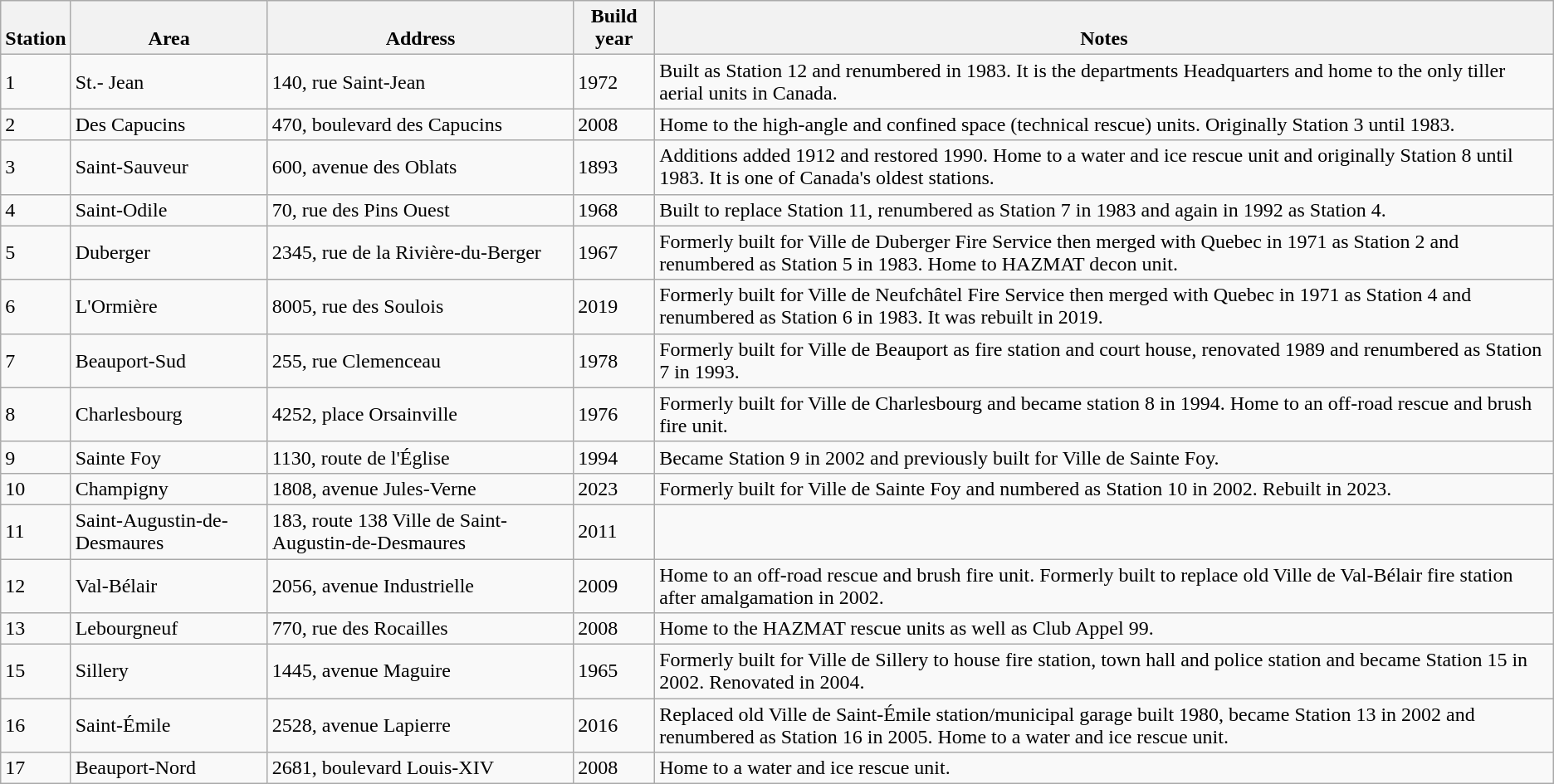<table class=wikitable>
<tr valign=bottom>
<th>Station</th>
<th>Area</th>
<th>Address</th>
<th>Build year</th>
<th>Notes</th>
</tr>
<tr>
<td>1</td>
<td>St.- Jean</td>
<td>140, rue Saint-Jean</td>
<td>1972</td>
<td>Built as Station 12 and renumbered in 1983. It is the departments Headquarters and home to the only tiller aerial units in Canada.</td>
</tr>
<tr>
<td>2</td>
<td>Des Capucins</td>
<td>470, boulevard des Capucins</td>
<td>2008</td>
<td>Home to the high-angle and confined space (technical rescue) units. Originally Station 3 until 1983.</td>
</tr>
<tr>
<td>3</td>
<td>Saint-Sauveur</td>
<td>600, avenue des Oblats</td>
<td>1893</td>
<td>Additions added 1912 and restored 1990. Home to a water and ice rescue unit and originally Station 8 until 1983. It is one of Canada's oldest stations.</td>
</tr>
<tr>
<td>4</td>
<td>Saint-Odile</td>
<td>70, rue des Pins Ouest</td>
<td>1968</td>
<td>Built to replace Station 11, renumbered as Station 7 in 1983 and again in 1992 as Station 4.</td>
</tr>
<tr>
<td>5</td>
<td>Duberger</td>
<td>2345, rue de la Rivière-du-Berger</td>
<td>1967</td>
<td>Formerly built for Ville de Duberger Fire Service then merged with Quebec in 1971 as Station 2 and renumbered as Station 5 in 1983. Home to HAZMAT decon unit.</td>
</tr>
<tr>
<td>6</td>
<td>L'Ormière</td>
<td>8005, rue des Soulois</td>
<td>2019</td>
<td>Formerly built for Ville de Neufchâtel Fire Service then merged with Quebec in 1971 as Station 4 and renumbered as Station 6 in 1983. It was rebuilt in 2019.</td>
</tr>
<tr>
<td>7</td>
<td>Beauport-Sud</td>
<td>255, rue Clemenceau</td>
<td>1978</td>
<td>Formerly built for Ville de Beauport as fire station and court house, renovated 1989 and renumbered as Station 7 in 1993.</td>
</tr>
<tr>
<td>8</td>
<td>Charlesbourg</td>
<td>4252, place Orsainville</td>
<td>1976</td>
<td>Formerly built for Ville de Charlesbourg and became station 8 in 1994. Home to an off-road rescue and brush fire unit.</td>
</tr>
<tr>
<td>9</td>
<td>Sainte Foy</td>
<td>1130, route de l'Église</td>
<td>1994</td>
<td>Became Station 9 in 2002 and previously built for Ville de Sainte Foy.</td>
</tr>
<tr>
<td>10</td>
<td>Champigny</td>
<td>1808, avenue Jules-Verne</td>
<td>2023</td>
<td>Formerly built for Ville de Sainte Foy and numbered as Station 10 in 2002. Rebuilt in 2023.</td>
</tr>
<tr>
<td>11</td>
<td>Saint-Augustin-de-Desmaures</td>
<td>183, route 138 Ville de Saint-Augustin-de-Desmaures</td>
<td>2011</td>
<td></td>
</tr>
<tr>
<td>12</td>
<td>Val-Bélair</td>
<td>2056, avenue Industrielle</td>
<td>2009</td>
<td>Home to an off-road rescue and brush fire unit. Formerly built to replace old Ville de Val-Bélair fire station after amalgamation in 2002.</td>
</tr>
<tr>
<td>13</td>
<td>Lebourgneuf</td>
<td>770, rue des Rocailles</td>
<td>2008</td>
<td>Home to the HAZMAT rescue units as well as Club Appel 99.</td>
</tr>
<tr>
<td>15</td>
<td>Sillery</td>
<td>1445, avenue Maguire</td>
<td>1965</td>
<td>Formerly built for Ville de Sillery to house fire station, town hall and police station and became Station 15 in 2002. Renovated in 2004.</td>
</tr>
<tr>
<td>16</td>
<td>Saint-Émile</td>
<td>2528, avenue Lapierre</td>
<td>2016</td>
<td>Replaced old Ville de Saint-Émile station/municipal garage built 1980, became Station 13 in 2002 and renumbered as Station 16 in 2005. Home to a water and ice rescue unit.</td>
</tr>
<tr>
<td>17</td>
<td>Beauport-Nord</td>
<td>2681, boulevard Louis-XIV</td>
<td>2008</td>
<td>Home to a water and ice rescue unit.</td>
</tr>
</table>
